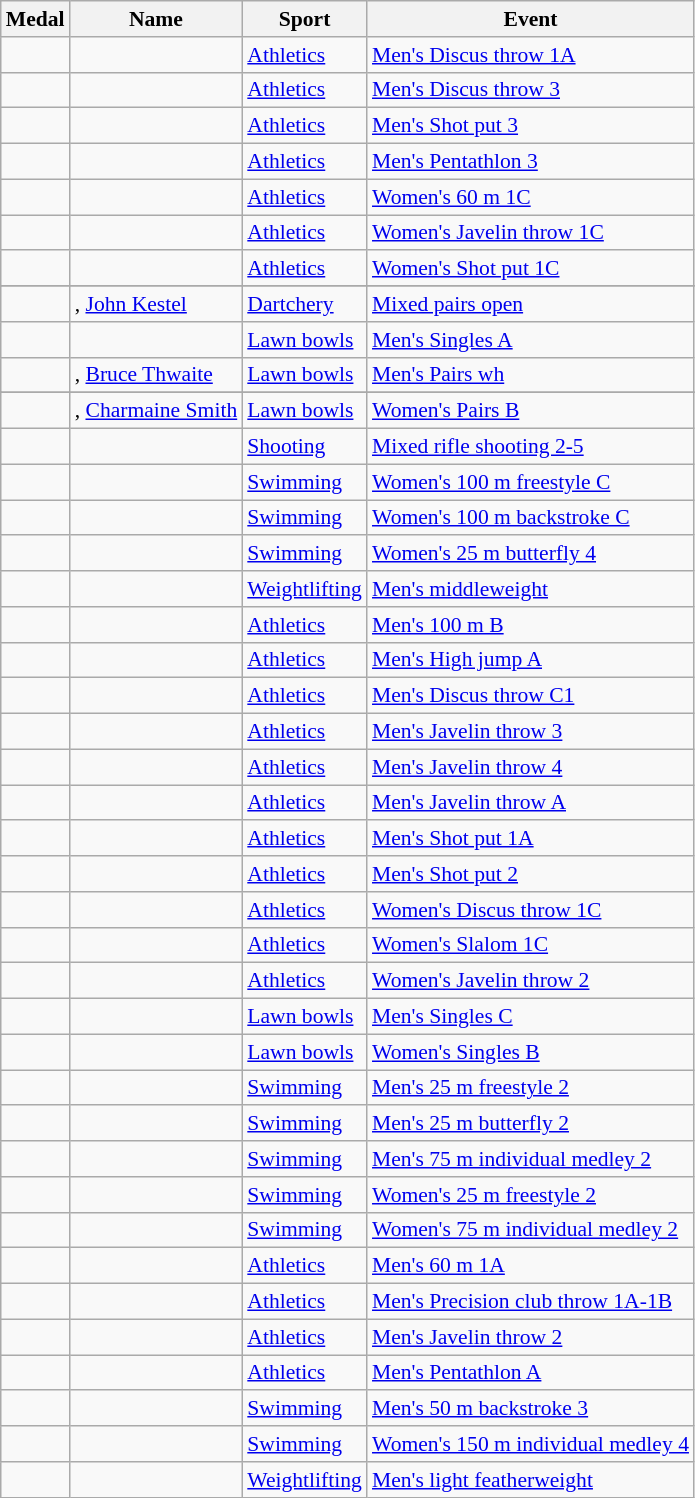<table class="wikitable sortable" style="font-size:90%">
<tr>
<th>Medal</th>
<th>Name</th>
<th>Sport</th>
<th>Event</th>
</tr>
<tr>
<td></td>
<td></td>
<td><a href='#'>Athletics</a></td>
<td><a href='#'>Men's Discus throw 1A</a></td>
</tr>
<tr>
<td></td>
<td></td>
<td><a href='#'>Athletics</a></td>
<td><a href='#'>Men's Discus throw 3</a></td>
</tr>
<tr>
<td></td>
<td></td>
<td><a href='#'>Athletics</a></td>
<td><a href='#'>Men's Shot put 3</a></td>
</tr>
<tr>
<td></td>
<td></td>
<td><a href='#'>Athletics</a></td>
<td><a href='#'>Men's Pentathlon 3</a></td>
</tr>
<tr>
<td></td>
<td></td>
<td><a href='#'>Athletics</a></td>
<td><a href='#'>Women's 60 m 1C</a></td>
</tr>
<tr>
<td></td>
<td></td>
<td><a href='#'>Athletics</a></td>
<td><a href='#'>Women's Javelin throw 1C</a></td>
</tr>
<tr>
<td></td>
<td></td>
<td><a href='#'>Athletics</a></td>
<td><a href='#'>Women's Shot put 1C</a></td>
</tr>
<tr>
</tr>
<tr>
<td></td>
<td>, <a href='#'>John Kestel</a></td>
<td><a href='#'>Dartchery</a></td>
<td><a href='#'>Mixed pairs open</a></td>
</tr>
<tr>
<td></td>
<td></td>
<td><a href='#'>Lawn bowls</a></td>
<td><a href='#'>Men's Singles A</a></td>
</tr>
<tr>
<td></td>
<td>, <a href='#'>Bruce Thwaite</a></td>
<td><a href='#'>Lawn bowls</a></td>
<td><a href='#'>Men's Pairs wh</a></td>
</tr>
<tr>
</tr>
<tr>
<td></td>
<td>, <a href='#'>Charmaine Smith</a></td>
<td><a href='#'>Lawn bowls</a></td>
<td><a href='#'>Women's Pairs B</a></td>
</tr>
<tr>
<td></td>
<td></td>
<td><a href='#'>Shooting</a></td>
<td><a href='#'>Mixed rifle shooting 2-5</a></td>
</tr>
<tr>
<td></td>
<td></td>
<td><a href='#'>Swimming</a></td>
<td><a href='#'>Women's 100 m freestyle C</a></td>
</tr>
<tr>
<td></td>
<td></td>
<td><a href='#'>Swimming</a></td>
<td><a href='#'>Women's 100 m backstroke C</a></td>
</tr>
<tr>
<td></td>
<td></td>
<td><a href='#'>Swimming</a></td>
<td><a href='#'>Women's 25 m butterfly 4</a></td>
</tr>
<tr>
<td></td>
<td></td>
<td><a href='#'>Weightlifting</a></td>
<td><a href='#'>Men's middleweight</a></td>
</tr>
<tr>
<td></td>
<td></td>
<td><a href='#'>Athletics</a></td>
<td><a href='#'>Men's 100 m B</a></td>
</tr>
<tr>
<td></td>
<td></td>
<td><a href='#'>Athletics</a></td>
<td><a href='#'>Men's High jump A</a></td>
</tr>
<tr>
<td></td>
<td></td>
<td><a href='#'>Athletics</a></td>
<td><a href='#'>Men's Discus throw C1</a></td>
</tr>
<tr>
<td></td>
<td></td>
<td><a href='#'>Athletics</a></td>
<td><a href='#'>Men's Javelin throw 3</a></td>
</tr>
<tr>
<td></td>
<td></td>
<td><a href='#'>Athletics</a></td>
<td><a href='#'>Men's Javelin throw 4</a></td>
</tr>
<tr>
<td></td>
<td></td>
<td><a href='#'>Athletics</a></td>
<td><a href='#'>Men's Javelin throw A</a></td>
</tr>
<tr>
<td></td>
<td></td>
<td><a href='#'>Athletics</a></td>
<td><a href='#'>Men's Shot put 1A</a></td>
</tr>
<tr>
<td></td>
<td></td>
<td><a href='#'>Athletics</a></td>
<td><a href='#'>Men's Shot put 2</a></td>
</tr>
<tr>
<td></td>
<td></td>
<td><a href='#'>Athletics</a></td>
<td><a href='#'>Women's Discus throw 1C</a></td>
</tr>
<tr>
<td></td>
<td></td>
<td><a href='#'>Athletics</a></td>
<td><a href='#'>Women's Slalom 1C</a></td>
</tr>
<tr>
<td></td>
<td></td>
<td><a href='#'>Athletics</a></td>
<td><a href='#'>Women's Javelin throw 2</a></td>
</tr>
<tr>
<td></td>
<td></td>
<td><a href='#'>Lawn bowls</a></td>
<td><a href='#'>Men's Singles C</a></td>
</tr>
<tr>
<td></td>
<td></td>
<td><a href='#'>Lawn bowls</a></td>
<td><a href='#'>Women's Singles B</a></td>
</tr>
<tr>
<td></td>
<td></td>
<td><a href='#'>Swimming</a></td>
<td><a href='#'>Men's 25 m freestyle 2</a></td>
</tr>
<tr>
<td></td>
<td></td>
<td><a href='#'>Swimming</a></td>
<td><a href='#'>Men's 25 m butterfly 2</a></td>
</tr>
<tr>
<td></td>
<td></td>
<td><a href='#'>Swimming</a></td>
<td><a href='#'>Men's 75 m individual medley 2</a></td>
</tr>
<tr>
<td></td>
<td></td>
<td><a href='#'>Swimming</a></td>
<td><a href='#'>Women's 25 m freestyle 2</a></td>
</tr>
<tr>
<td></td>
<td></td>
<td><a href='#'>Swimming</a></td>
<td><a href='#'>Women's 75 m individual medley 2</a></td>
</tr>
<tr>
<td></td>
<td></td>
<td><a href='#'>Athletics</a></td>
<td><a href='#'>Men's 60 m 1A</a></td>
</tr>
<tr>
<td></td>
<td></td>
<td><a href='#'>Athletics</a></td>
<td><a href='#'>Men's Precision club throw 1A-1B</a></td>
</tr>
<tr>
<td></td>
<td></td>
<td><a href='#'>Athletics</a></td>
<td><a href='#'>Men's Javelin throw 2</a></td>
</tr>
<tr>
<td></td>
<td></td>
<td><a href='#'>Athletics</a></td>
<td><a href='#'>Men's Pentathlon A</a></td>
</tr>
<tr>
<td></td>
<td></td>
<td><a href='#'>Swimming</a></td>
<td><a href='#'>Men's 50 m backstroke 3</a></td>
</tr>
<tr>
<td></td>
<td></td>
<td><a href='#'>Swimming</a></td>
<td><a href='#'>Women's 150 m individual medley 4</a></td>
</tr>
<tr>
<td></td>
<td></td>
<td><a href='#'>Weightlifting</a></td>
<td><a href='#'>Men's light featherweight</a></td>
</tr>
</table>
